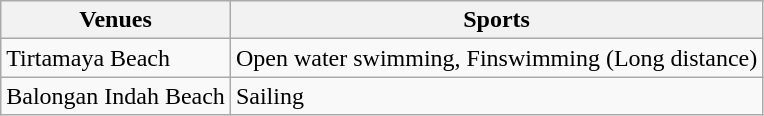<table class="wikitable">
<tr>
<th>Venues</th>
<th>Sports</th>
</tr>
<tr>
<td>Tirtamaya Beach</td>
<td>Open water swimming, Finswimming (Long distance)</td>
</tr>
<tr>
<td>Balongan Indah Beach</td>
<td>Sailing</td>
</tr>
</table>
